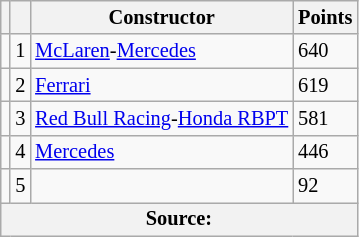<table class="wikitable" style="font-size: 85%;">
<tr>
<th scope="col"></th>
<th scope="col"></th>
<th scope="col">Constructor</th>
<th scope="col">Points</th>
</tr>
<tr>
<td align="left"></td>
<td align="center">1</td>
<td> <a href='#'>McLaren</a>-<a href='#'>Mercedes</a></td>
<td align="left">640</td>
</tr>
<tr>
<td align="left"></td>
<td align="center">2</td>
<td> <a href='#'>Ferrari</a></td>
<td align="left">619</td>
</tr>
<tr>
<td align="left"></td>
<td align="center">3</td>
<td> <a href='#'>Red Bull Racing</a>-<a href='#'>Honda RBPT</a></td>
<td align="left">581</td>
</tr>
<tr>
<td align="left"></td>
<td align="center">4</td>
<td> <a href='#'>Mercedes</a></td>
<td align="left">446</td>
</tr>
<tr>
<td align="left"></td>
<td align="center">5</td>
<td></td>
<td align="left">92</td>
</tr>
<tr>
<th colspan=4>Source:</th>
</tr>
</table>
